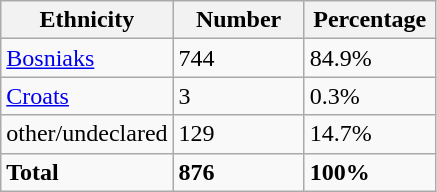<table class="wikitable">
<tr>
<th width="100px">Ethnicity</th>
<th width="80px">Number</th>
<th width="80px">Percentage</th>
</tr>
<tr>
<td><a href='#'>Bosniaks</a></td>
<td>744</td>
<td>84.9%</td>
</tr>
<tr>
<td><a href='#'>Croats</a></td>
<td>3</td>
<td>0.3%</td>
</tr>
<tr>
<td>other/undeclared</td>
<td>129</td>
<td>14.7%</td>
</tr>
<tr>
<td><strong>Total</strong></td>
<td><strong>876</strong></td>
<td><strong>100%</strong></td>
</tr>
</table>
